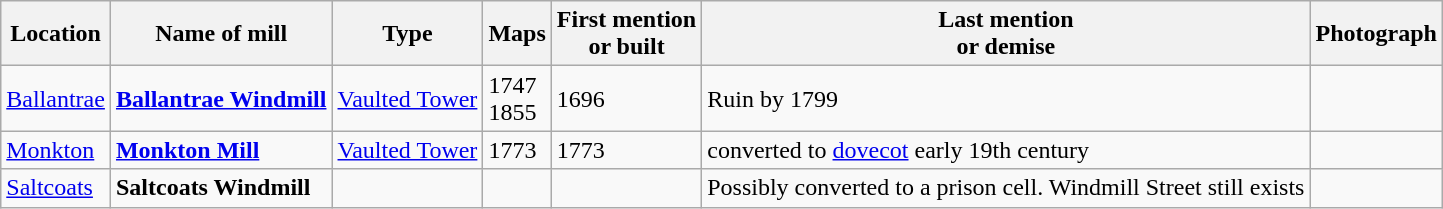<table class="wikitable">
<tr>
<th>Location</th>
<th>Name of mill</th>
<th>Type</th>
<th>Maps</th>
<th>First mention<br>or built</th>
<th>Last mention<br> or demise</th>
<th>Photograph</th>
</tr>
<tr>
<td><a href='#'>Ballantrae</a></td>
<td><strong><a href='#'>Ballantrae Windmill</a></strong><br></td>
<td><a href='#'>Vaulted Tower</a></td>
<td>1747<br>1855</td>
<td>1696</td>
<td>Ruin by 1799</td>
<td></td>
</tr>
<tr>
<td><a href='#'>Monkton</a></td>
<td><strong><a href='#'>Monkton Mill</a></strong><br></td>
<td><a href='#'>Vaulted Tower</a></td>
<td>1773</td>
<td>1773</td>
<td>converted to <a href='#'>dovecot</a> early 19th century</td>
<td></td>
</tr>
<tr>
<td><a href='#'>Saltcoats</a></td>
<td><strong>Saltcoats Windmill</strong></td>
<td></td>
<td></td>
<td></td>
<td>Possibly converted to a prison cell. Windmill Street still exists</td>
<td></td>
</tr>
</table>
